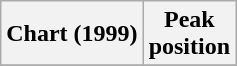<table class="wikitable plainrowheaders">
<tr>
<th scope="col">Chart (1999)</th>
<th scope="col">Peak<br>position</th>
</tr>
<tr>
</tr>
</table>
